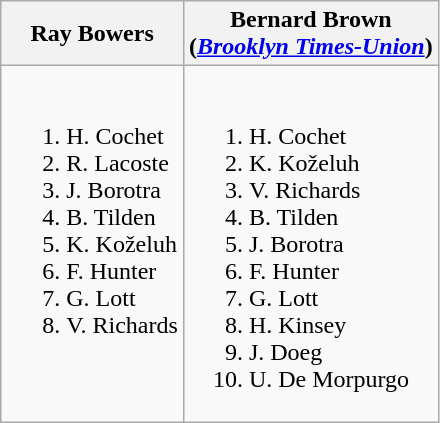<table class="wikitable">
<tr>
<th>Ray Bowers</th>
<th>Bernard Brown<br>(<em><a href='#'>Brooklyn Times-Union</a></em>)</th>
</tr>
<tr style="vertical-align: top;">
<td style="white-space: nowrap;"><br><ol><li> H. Cochet</li><li> R. Lacoste</li><li> J. Borotra</li><li> B. Tilden</li><li> K. Koželuh</li><li> F. Hunter</li><li> G. Lott</li><li> V. Richards</li></ol></td>
<td style="white-space: nowrap;"><br><ol><li> H. Cochet</li><li> K. Koželuh</li><li> V. Richards</li><li> B. Tilden</li><li> J. Borotra</li><li> F. Hunter</li><li> G. Lott</li><li> H. Kinsey</li><li> J. Doeg</li><li> U. De Morpurgo</li></ol></td>
</tr>
</table>
